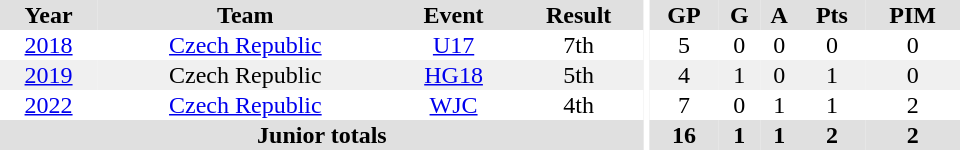<table border="0" cellpadding="1" cellspacing="0" ID="Table3" style="text-align:center; width:40em">
<tr ALIGN="center" bgcolor="#e0e0e0">
<th>Year</th>
<th>Team</th>
<th>Event</th>
<th>Result</th>
<th rowspan="102" bgcolor="#ffffff"></th>
<th>GP</th>
<th>G</th>
<th>A</th>
<th>Pts</th>
<th>PIM</th>
</tr>
<tr>
<td><a href='#'>2018</a></td>
<td><a href='#'>Czech Republic</a></td>
<td><a href='#'>U17</a></td>
<td>7th</td>
<td>5</td>
<td>0</td>
<td>0</td>
<td>0</td>
<td>0</td>
</tr>
<tr bgcolor="#f0f0f0">
<td><a href='#'>2019</a></td>
<td>Czech Republic</td>
<td><a href='#'>HG18</a></td>
<td>5th</td>
<td>4</td>
<td>1</td>
<td>0</td>
<td>1</td>
<td>0</td>
</tr>
<tr>
<td><a href='#'>2022</a></td>
<td><a href='#'>Czech Republic</a></td>
<td><a href='#'>WJC</a></td>
<td>4th</td>
<td>7</td>
<td>0</td>
<td>1</td>
<td>1</td>
<td>2</td>
</tr>
<tr bgcolor="#e0e0e0">
<th colspan="4">Junior totals</th>
<th>16</th>
<th>1</th>
<th>1</th>
<th>2</th>
<th>2</th>
</tr>
</table>
